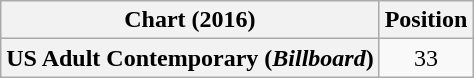<table class="wikitable plainrowheaders" style="text-align:center; float:left; margin-right:1em;">
<tr>
<th scope="col">Chart (2016)</th>
<th scope="col">Position</th>
</tr>
<tr>
<th scope="row">US Adult Contemporary (<em>Billboard</em>)</th>
<td>33</td>
</tr>
</table>
